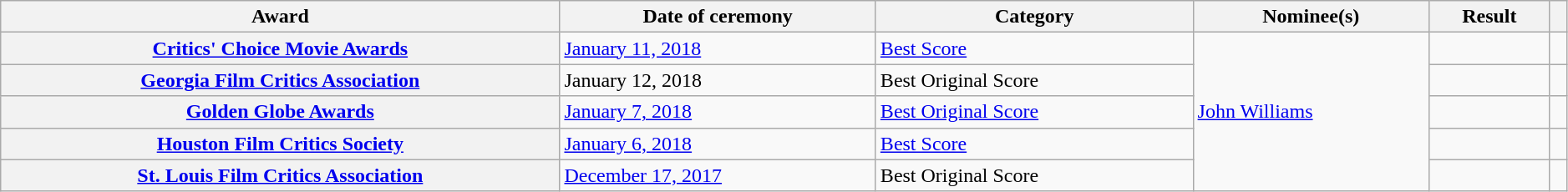<table class="wikitable sortable plainrowheaders" style="width: 99%;">
<tr>
<th scope="col">Award</th>
<th scope="col">Date of ceremony</th>
<th scope="col">Category</th>
<th scope="col">Nominee(s)</th>
<th scope="col">Result</th>
<th scope="col" class="unsortable"></th>
</tr>
<tr>
<th scope="row"><a href='#'>Critics' Choice Movie Awards</a></th>
<td><a href='#'>January 11, 2018</a></td>
<td><a href='#'>Best Score</a></td>
<td rowspan="5"><a href='#'>John Williams</a></td>
<td></td>
<td style="text-align:center;"></td>
</tr>
<tr>
<th scope="row"><a href='#'>Georgia Film Critics Association</a></th>
<td>January 12, 2018</td>
<td>Best Original Score</td>
<td></td>
<td style="text-align:center;"></td>
</tr>
<tr>
<th scope="row"><a href='#'>Golden Globe Awards</a></th>
<td><a href='#'>January 7, 2018</a></td>
<td><a href='#'>Best Original Score</a></td>
<td></td>
<td style="text-align:center;"></td>
</tr>
<tr>
<th scope="row"><a href='#'>Houston Film Critics Society</a></th>
<td><a href='#'>January 6, 2018</a></td>
<td><a href='#'>Best Score</a></td>
<td></td>
<td style="text-align:center;"></td>
</tr>
<tr>
<th scope="row"><a href='#'>St. Louis Film Critics Association</a></th>
<td><a href='#'>December 17, 2017</a></td>
<td>Best Original Score</td>
<td></td>
<td style="text-align:center;"></td>
</tr>
</table>
